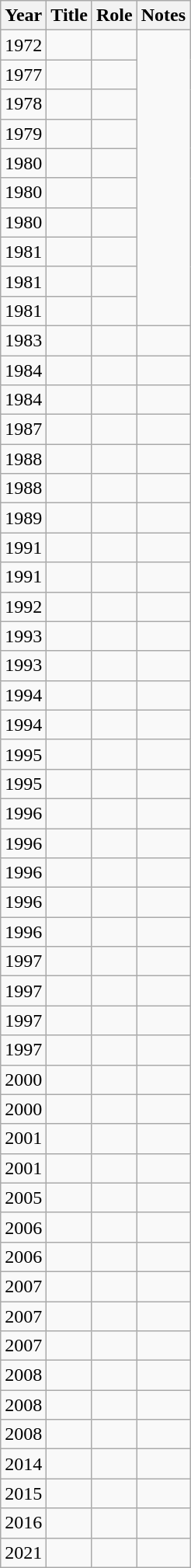<table class="wikitable">
<tr>
<th>Year</th>
<th>Title</th>
<th>Role</th>
<th>Notes</th>
</tr>
<tr>
<td>1972</td>
<td><em></em></td>
<td></td>
<td rowspan="10"></td>
</tr>
<tr>
<td>1977</td>
<td><em></em></td>
<td></td>
</tr>
<tr>
<td>1978</td>
<td><em></em></td>
<td></td>
</tr>
<tr>
<td>1979</td>
<td><em></em></td>
<td></td>
</tr>
<tr>
<td>1980</td>
<td><em></em></td>
<td></td>
</tr>
<tr>
<td>1980</td>
<td><em></em></td>
<td></td>
</tr>
<tr>
<td>1980</td>
<td><em></em></td>
<td></td>
</tr>
<tr>
<td>1981</td>
<td><em></em></td>
<td></td>
</tr>
<tr>
<td>1981</td>
<td><em></em></td>
<td></td>
</tr>
<tr>
<td>1981</td>
<td><em></em></td>
<td></td>
</tr>
<tr>
<td>1983</td>
<td><em></em></td>
<td></td>
<td></td>
</tr>
<tr>
<td>1984</td>
<td><em></em></td>
<td></td>
<td></td>
</tr>
<tr>
<td>1984</td>
<td><em></em></td>
<td></td>
<td></td>
</tr>
<tr>
<td>1987</td>
<td><em></em></td>
<td></td>
<td></td>
</tr>
<tr>
<td>1988</td>
<td><em></em></td>
<td></td>
<td></td>
</tr>
<tr>
<td>1988</td>
<td><em></em></td>
<td></td>
<td></td>
</tr>
<tr>
<td>1989</td>
<td><em></em></td>
<td></td>
<td></td>
</tr>
<tr>
<td>1991</td>
<td><em></em></td>
<td></td>
<td></td>
</tr>
<tr>
<td>1991</td>
<td><em></em></td>
<td></td>
<td></td>
</tr>
<tr>
<td>1992</td>
<td><em></em></td>
<td></td>
<td></td>
</tr>
<tr>
<td>1993</td>
<td><em></em></td>
<td></td>
<td></td>
</tr>
<tr>
<td>1993</td>
<td><em></em></td>
<td></td>
<td></td>
</tr>
<tr>
<td>1994</td>
<td><em></em></td>
<td></td>
<td></td>
</tr>
<tr>
<td>1994</td>
<td><em></em></td>
<td></td>
<td></td>
</tr>
<tr>
<td>1995</td>
<td><em></em></td>
<td></td>
<td></td>
</tr>
<tr>
<td>1995</td>
<td><em></em></td>
<td></td>
<td></td>
</tr>
<tr>
<td>1996</td>
<td><em></em></td>
<td></td>
<td></td>
</tr>
<tr>
<td>1996</td>
<td><em></em></td>
<td></td>
<td></td>
</tr>
<tr>
<td>1996</td>
<td><em></em></td>
<td></td>
<td></td>
</tr>
<tr>
<td>1996</td>
<td><em></em></td>
<td></td>
<td></td>
</tr>
<tr>
<td>1996</td>
<td><em></em></td>
<td></td>
<td></td>
</tr>
<tr>
<td>1997</td>
<td><em></em></td>
<td></td>
<td></td>
</tr>
<tr>
<td>1997</td>
<td><em></em></td>
<td></td>
<td></td>
</tr>
<tr>
<td>1997</td>
<td><em></em></td>
<td></td>
<td></td>
</tr>
<tr>
<td>1997</td>
<td><em></em></td>
<td></td>
<td></td>
</tr>
<tr>
<td>2000</td>
<td><em></em></td>
<td></td>
<td></td>
</tr>
<tr>
<td>2000</td>
<td><em></em></td>
<td></td>
<td></td>
</tr>
<tr>
<td>2001</td>
<td><em></em></td>
<td></td>
<td></td>
</tr>
<tr>
<td>2001</td>
<td><em></em></td>
<td></td>
<td></td>
</tr>
<tr>
<td>2005</td>
<td><em></em></td>
<td></td>
<td></td>
</tr>
<tr>
<td>2006</td>
<td><em></em></td>
<td></td>
<td></td>
</tr>
<tr>
<td>2006</td>
<td><em></em></td>
<td></td>
<td></td>
</tr>
<tr>
<td>2007</td>
<td><em></em></td>
<td></td>
<td></td>
</tr>
<tr>
<td>2007</td>
<td><em></em></td>
<td></td>
<td></td>
</tr>
<tr>
<td>2007</td>
<td><em></em></td>
<td></td>
<td></td>
</tr>
<tr>
<td>2008</td>
<td><em></em></td>
<td></td>
<td></td>
</tr>
<tr>
<td>2008</td>
<td><em></em></td>
<td></td>
<td></td>
</tr>
<tr>
<td>2008</td>
<td><em></em></td>
<td></td>
<td></td>
</tr>
<tr>
<td>2014</td>
<td><em></em></td>
<td></td>
<td></td>
</tr>
<tr>
<td>2015</td>
<td><em></em></td>
<td></td>
<td></td>
</tr>
<tr>
<td>2016</td>
<td><em></em></td>
<td></td>
<td></td>
</tr>
<tr>
<td>2021</td>
<td><em></em></td>
<td></td>
<td></td>
</tr>
</table>
